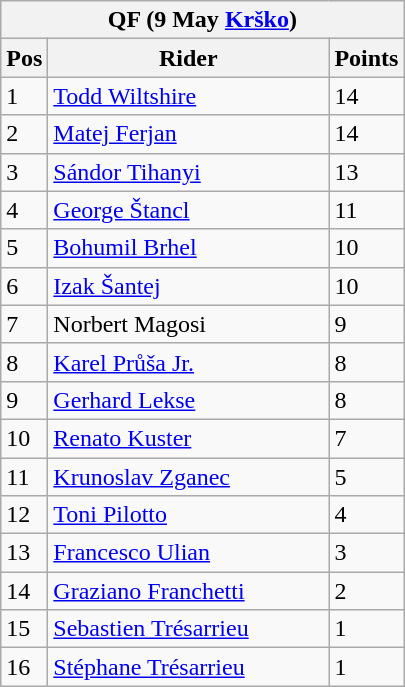<table class="wikitable">
<tr>
<th colspan="6">QF (9 May  <a href='#'>Krško</a>)</th>
</tr>
<tr>
<th width=20>Pos</th>
<th width=180>Rider</th>
<th width=40>Points</th>
</tr>
<tr>
<td>1</td>
<td style="text-align:left;"> <a href='#'>Todd Wiltshire</a></td>
<td>14</td>
</tr>
<tr>
<td>2</td>
<td style="text-align:left;"> <a href='#'>Matej Ferjan</a></td>
<td>14</td>
</tr>
<tr>
<td>3</td>
<td style="text-align:left;"> <a href='#'>Sándor Tihanyi</a></td>
<td>13</td>
</tr>
<tr>
<td>4</td>
<td style="text-align:left;"> <a href='#'>George Štancl</a></td>
<td>11</td>
</tr>
<tr>
<td>5</td>
<td style="text-align:left;"> <a href='#'>Bohumil Brhel</a></td>
<td>10</td>
</tr>
<tr>
<td>6</td>
<td style="text-align:left;"> <a href='#'>Izak Šantej</a></td>
<td>10</td>
</tr>
<tr>
<td>7</td>
<td style="text-align:left;"> Norbert Magosi</td>
<td>9</td>
</tr>
<tr>
<td>8</td>
<td style="text-align:left;"> <a href='#'>Karel Průša Jr.</a></td>
<td>8</td>
</tr>
<tr>
<td>9</td>
<td style="text-align:left;"> <a href='#'>Gerhard Lekse</a></td>
<td>8</td>
</tr>
<tr>
<td>10</td>
<td style="text-align:left;"> <a href='#'>Renato Kuster</a></td>
<td>7</td>
</tr>
<tr>
<td>11</td>
<td style="text-align:left;"> <a href='#'>Krunoslav Zganec</a></td>
<td>5</td>
</tr>
<tr>
<td>12</td>
<td style="text-align:left;"> <a href='#'>Toni Pilotto</a></td>
<td>4</td>
</tr>
<tr>
<td>13</td>
<td style="text-align:left;"> <a href='#'>Francesco Ulian</a></td>
<td>3</td>
</tr>
<tr>
<td>14</td>
<td style="text-align:left;"> <a href='#'>Graziano Franchetti</a></td>
<td>2</td>
</tr>
<tr>
<td>15</td>
<td style="text-align:left;"> <a href='#'>Sebastien Trésarrieu</a></td>
<td>1</td>
</tr>
<tr>
<td>16</td>
<td style="text-align:left;"> <a href='#'>Stéphane Trésarrieu</a></td>
<td>1</td>
</tr>
</table>
